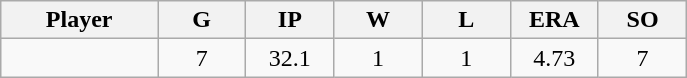<table class="wikitable sortable">
<tr>
<th width="16%">Player</th>
<th width="9%">G</th>
<th width="9%">IP</th>
<th width="9%">W</th>
<th width="9%">L</th>
<th width="9%">ERA</th>
<th width="9%">SO</th>
</tr>
<tr align="center">
<td></td>
<td>7</td>
<td>32.1</td>
<td>1</td>
<td>1</td>
<td>4.73</td>
<td>7</td>
</tr>
</table>
